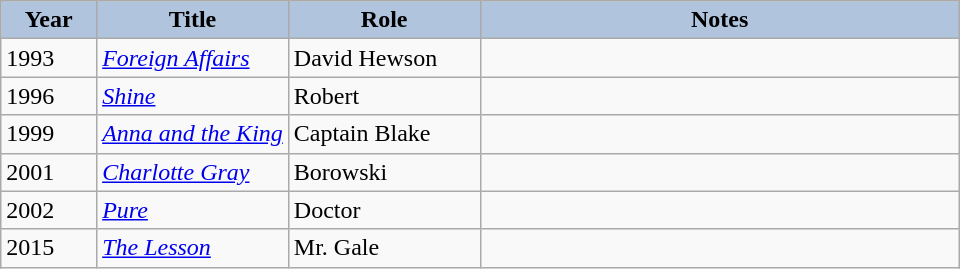<table class="wikitable">
<tr>
<th style="background:#b0c4de; width:10%;">Year</th>
<th style="background:#b0c4de; width:20%;">Title</th>
<th style="background:#b0c4de; width:20%;">Role</th>
<th style="background:#b0c4de; width:50%;">Notes</th>
</tr>
<tr>
<td>1993</td>
<td><em><a href='#'>Foreign Affairs</a></em></td>
<td>David Hewson</td>
<td></td>
</tr>
<tr>
<td>1996</td>
<td><em><a href='#'>Shine</a></em></td>
<td>Robert</td>
<td></td>
</tr>
<tr>
<td>1999</td>
<td><em><a href='#'>Anna and the King</a></em></td>
<td>Captain Blake</td>
<td></td>
</tr>
<tr>
<td>2001</td>
<td><em><a href='#'>Charlotte Gray</a></em></td>
<td>Borowski</td>
<td></td>
</tr>
<tr>
<td>2002</td>
<td><em><a href='#'>Pure</a></em></td>
<td>Doctor</td>
<td></td>
</tr>
<tr>
<td>2015</td>
<td><em><a href='#'>The Lesson</a></em></td>
<td>Mr. Gale</td>
<td></td>
</tr>
</table>
